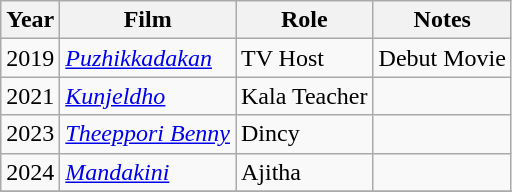<table class="wikitable">
<tr>
<th scope="col">Year</th>
<th scope="col">Film</th>
<th scope="col">Role</th>
<th scope="col" class="unsortable">Notes</th>
</tr>
<tr>
<td>2019</td>
<td><em><a href='#'>Puzhikkadakan</a></em></td>
<td>TV Host</td>
<td>Debut Movie</td>
</tr>
<tr>
<td>2021</td>
<td><em><a href='#'>Kunjeldho</a></em></td>
<td>Kala Teacher</td>
<td></td>
</tr>
<tr>
<td>2023</td>
<td><em><a href='#'>Theeppori Benny</a></em></td>
<td>Dincy</td>
<td></td>
</tr>
<tr>
<td>2024</td>
<td><em><a href='#'>Mandakini</a></em></td>
<td>Ajitha</td>
<td></td>
</tr>
<tr>
</tr>
</table>
